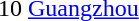<table cellspacing="0" cellpadding="0">
<tr>
<td><div>10 </div></td>
<td><a href='#'>Guangzhou</a></td>
</tr>
</table>
